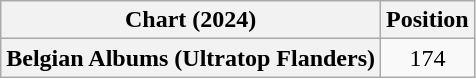<table class="wikitable plainrowheaders" style="text-align:center">
<tr>
<th scope="col">Chart (2024)</th>
<th scope="col">Position</th>
</tr>
<tr>
<th scope="row">Belgian Albums (Ultratop Flanders)</th>
<td>174</td>
</tr>
</table>
